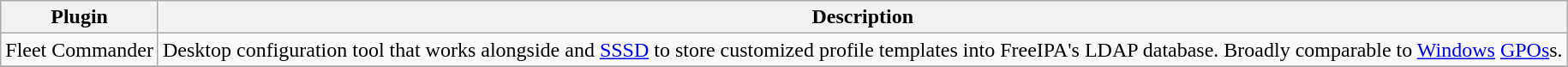<table class="wikitable">
<tr>
<th>Plugin</th>
<th>Description</th>
</tr>
<tr>
<td>Fleet Commander</td>
<td>Desktop configuration tool that works alongside  and <a href='#'>SSSD</a> to store customized profile templates into FreeIPA's LDAP database. Broadly comparable to <a href='#'>Windows</a> <a href='#'>GPOs</a>s.</td>
</tr>
<tr>
</tr>
</table>
